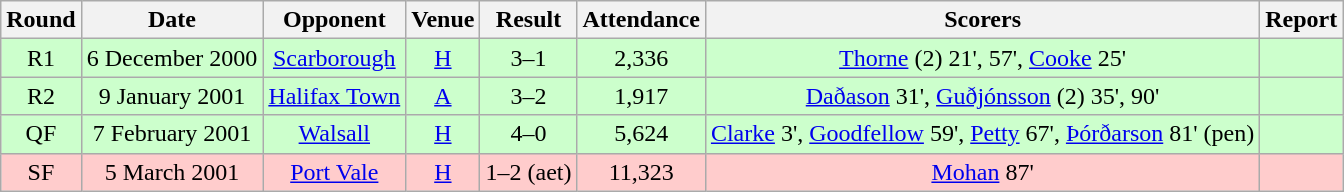<table class="wikitable" style="font-size:100%; text-align:center">
<tr>
<th>Round</th>
<th>Date</th>
<th>Opponent</th>
<th>Venue</th>
<th>Result</th>
<th>Attendance</th>
<th>Scorers</th>
<th>Report</th>
</tr>
<tr style="background-color: #CCFFCC;">
<td>R1</td>
<td>6 December 2000</td>
<td><a href='#'>Scarborough</a></td>
<td><a href='#'>H</a></td>
<td>3–1</td>
<td>2,336</td>
<td><a href='#'>Thorne</a> (2) 21', 57', <a href='#'>Cooke</a> 25'</td>
<td></td>
</tr>
<tr style="background-color: #CCFFCC;">
<td>R2</td>
<td>9 January 2001</td>
<td><a href='#'>Halifax Town</a></td>
<td><a href='#'>A</a></td>
<td>3–2</td>
<td>1,917</td>
<td><a href='#'>Daðason</a> 31', <a href='#'>Guðjónsson</a> (2) 35', 90'</td>
<td></td>
</tr>
<tr style="background-color: #CCFFCC;">
<td>QF</td>
<td>7 February 2001</td>
<td><a href='#'>Walsall</a></td>
<td><a href='#'>H</a></td>
<td>4–0</td>
<td>5,624</td>
<td><a href='#'>Clarke</a> 3', <a href='#'>Goodfellow</a> 59', <a href='#'>Petty</a> 67', <a href='#'>Þórðarson</a> 81' (pen)</td>
<td></td>
</tr>
<tr style="background-color: #FFCCCC;">
<td>SF</td>
<td>5 March 2001</td>
<td><a href='#'>Port Vale</a></td>
<td><a href='#'>H</a></td>
<td>1–2 (aet)</td>
<td>11,323</td>
<td><a href='#'>Mohan</a> 87'</td>
<td></td>
</tr>
</table>
